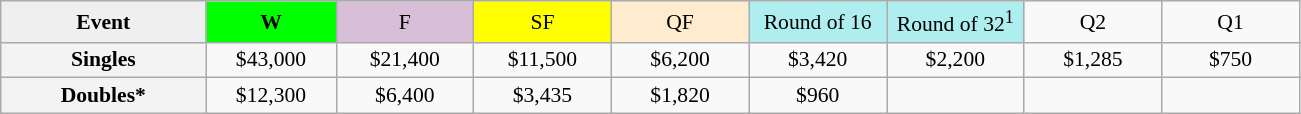<table class=wikitable style=font-size:90%;text-align:center>
<tr>
<td style="width:130px; background:#efefef;"><strong>Event</strong></td>
<td style="width:80px; background:lime;"><strong>W</strong></td>
<td style="width:85px; background:thistle;">F</td>
<td style="width:85px; background:#ff0;">SF</td>
<td style="width:85px; background:#ffebcd;">QF</td>
<td style="width:85px; background:#afeeee;">Round of 16</td>
<td style="width:85px; background:#afeeee;">Round of 32<sup>1</sup></td>
<td width=85>Q2</td>
<td width=85>Q1</td>
</tr>
<tr>
<td style="background:#f3f3f3;"><strong>Singles</strong></td>
<td>$43,000</td>
<td>$21,400</td>
<td>$11,500</td>
<td>$6,200</td>
<td>$3,420</td>
<td>$2,200</td>
<td>$1,285</td>
<td>$750</td>
</tr>
<tr>
<td style="background:#f3f3f3;"><strong>Doubles*</strong></td>
<td>$12,300</td>
<td>$6,400</td>
<td>$3,435</td>
<td>$1,820</td>
<td>$960</td>
<td></td>
<td></td>
<td></td>
</tr>
</table>
